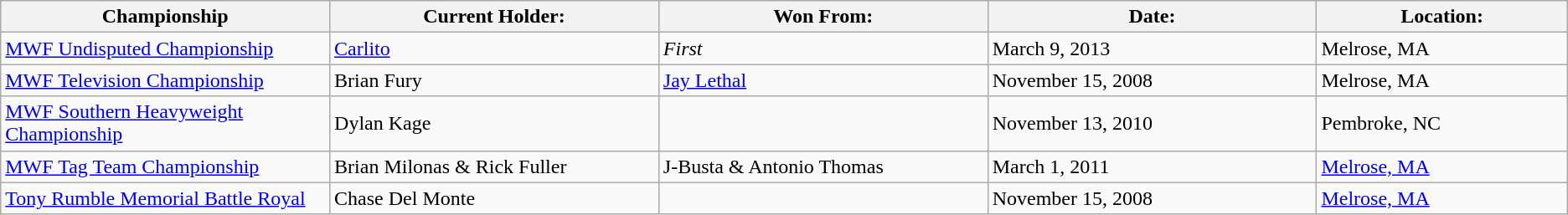<table class="wikitable">
<tr>
<th width=21%>Championship</th>
<th width=21%>Current Holder:</th>
<th width=21%>Won From:</th>
<th width=21%>Date:</th>
<th width=21%>Location:</th>
</tr>
<tr>
<td><a href='#'>MWF Undisputed Championship</a></td>
<td><a href='#'>Carlito</a></td>
<td><em>First</em></td>
<td>March 9, 2013</td>
<td>Melrose, MA</td>
</tr>
<tr>
<td><a href='#'>MWF Television Championship</a></td>
<td>Brian Fury</td>
<td><a href='#'>Jay Lethal</a></td>
<td>November 15, 2008</td>
<td>Melrose, MA</td>
</tr>
<tr>
<td><a href='#'>MWF Southern Heavyweight Championship</a></td>
<td>Dylan Kage</td>
<td></td>
<td>November 13, 2010</td>
<td>Pembroke, NC</td>
</tr>
<tr>
<td><a href='#'>MWF Tag Team Championship</a></td>
<td>Brian Milonas & Rick Fuller</td>
<td>J-Busta & Antonio Thomas</td>
<td>March 1, 2011</td>
<td><a href='#'>Melrose, MA</a></td>
</tr>
<tr>
<td><a href='#'>Tony Rumble Memorial Battle Royal</a></td>
<td>Chase Del Monte</td>
<td></td>
<td>November 15, 2008</td>
<td><a href='#'>Melrose, MA</a></td>
</tr>
</table>
